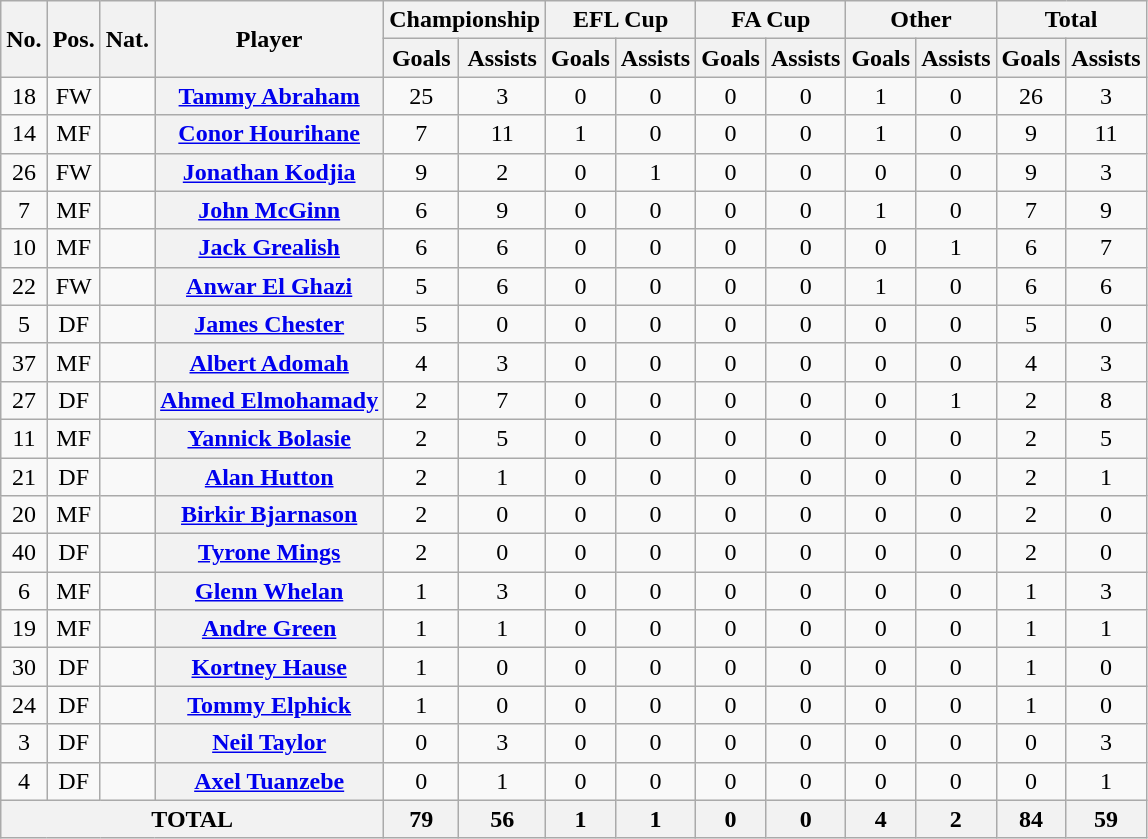<table class="wikitable plainrowheaders sortable" style="text-align: center;">
<tr>
<th rowspan="2">No.</th>
<th rowspan="2">Pos.</th>
<th rowspan="2">Nat.</th>
<th rowspan="2">Player</th>
<th colspan="2">Championship</th>
<th colspan="2">EFL Cup</th>
<th colspan="2">FA Cup</th>
<th colspan="2">Other</th>
<th colspan="2">Total</th>
</tr>
<tr>
<th>Goals</th>
<th>Assists</th>
<th>Goals</th>
<th>Assists</th>
<th>Goals</th>
<th>Assists</th>
<th>Goals</th>
<th>Assists</th>
<th>Goals</th>
<th>Assists</th>
</tr>
<tr>
<td>18</td>
<td>FW</td>
<td></td>
<th scope=row><a href='#'>Tammy Abraham</a></th>
<td>25</td>
<td>3</td>
<td>0</td>
<td>0</td>
<td>0</td>
<td>0</td>
<td>1</td>
<td>0</td>
<td>26</td>
<td>3</td>
</tr>
<tr>
<td>14</td>
<td>MF</td>
<td></td>
<th scope=row><a href='#'>Conor Hourihane</a></th>
<td>7</td>
<td>11</td>
<td>1</td>
<td>0</td>
<td>0</td>
<td>0</td>
<td>1</td>
<td>0</td>
<td>9</td>
<td>11</td>
</tr>
<tr>
<td>26</td>
<td>FW</td>
<td></td>
<th scope=row><a href='#'>Jonathan Kodjia</a></th>
<td>9</td>
<td>2</td>
<td>0</td>
<td>1</td>
<td>0</td>
<td>0</td>
<td>0</td>
<td>0</td>
<td>9</td>
<td>3</td>
</tr>
<tr>
<td>7</td>
<td>MF</td>
<td></td>
<th scope=row><a href='#'>John McGinn</a></th>
<td>6</td>
<td>9</td>
<td>0</td>
<td>0</td>
<td>0</td>
<td>0</td>
<td>1</td>
<td>0</td>
<td>7</td>
<td>9</td>
</tr>
<tr>
<td>10</td>
<td>MF</td>
<td></td>
<th scope=row><a href='#'>Jack Grealish</a></th>
<td>6</td>
<td>6</td>
<td>0</td>
<td>0</td>
<td>0</td>
<td>0</td>
<td>0</td>
<td>1</td>
<td>6</td>
<td>7</td>
</tr>
<tr>
<td>22</td>
<td>FW</td>
<td></td>
<th scope=row><a href='#'>Anwar El Ghazi</a></th>
<td>5</td>
<td>6</td>
<td>0</td>
<td>0</td>
<td>0</td>
<td>0</td>
<td>1</td>
<td>0</td>
<td>6</td>
<td>6</td>
</tr>
<tr>
<td>5</td>
<td>DF</td>
<td></td>
<th scope=row><a href='#'>James Chester</a></th>
<td>5</td>
<td>0</td>
<td>0</td>
<td>0</td>
<td>0</td>
<td>0</td>
<td>0</td>
<td>0</td>
<td>5</td>
<td>0</td>
</tr>
<tr>
<td>37</td>
<td>MF</td>
<td></td>
<th scope=row><a href='#'>Albert Adomah</a></th>
<td>4</td>
<td>3</td>
<td>0</td>
<td>0</td>
<td>0</td>
<td>0</td>
<td>0</td>
<td>0</td>
<td>4</td>
<td>3</td>
</tr>
<tr>
<td>27</td>
<td>DF</td>
<td></td>
<th scope=row><a href='#'>Ahmed Elmohamady</a></th>
<td>2</td>
<td>7</td>
<td>0</td>
<td>0</td>
<td>0</td>
<td>0</td>
<td>0</td>
<td>1</td>
<td>2</td>
<td>8</td>
</tr>
<tr>
<td>11</td>
<td>MF</td>
<td></td>
<th scope=row><a href='#'>Yannick Bolasie</a></th>
<td>2</td>
<td>5</td>
<td>0</td>
<td>0</td>
<td>0</td>
<td>0</td>
<td>0</td>
<td>0</td>
<td>2</td>
<td>5</td>
</tr>
<tr>
<td>21</td>
<td>DF</td>
<td></td>
<th scope=row><a href='#'>Alan Hutton</a></th>
<td>2</td>
<td>1</td>
<td>0</td>
<td>0</td>
<td>0</td>
<td>0</td>
<td>0</td>
<td>0</td>
<td>2</td>
<td>1</td>
</tr>
<tr>
<td>20</td>
<td>MF</td>
<td></td>
<th scope=row><a href='#'>Birkir Bjarnason</a></th>
<td>2</td>
<td>0</td>
<td>0</td>
<td>0</td>
<td>0</td>
<td>0</td>
<td>0</td>
<td>0</td>
<td>2</td>
<td>0</td>
</tr>
<tr>
<td>40</td>
<td>DF</td>
<td></td>
<th scope=row><a href='#'>Tyrone Mings</a></th>
<td>2</td>
<td>0</td>
<td>0</td>
<td>0</td>
<td>0</td>
<td>0</td>
<td>0</td>
<td>0</td>
<td>2</td>
<td>0</td>
</tr>
<tr>
<td>6</td>
<td>MF</td>
<td></td>
<th scope=row><a href='#'>Glenn Whelan</a></th>
<td>1</td>
<td>3</td>
<td>0</td>
<td>0</td>
<td>0</td>
<td>0</td>
<td>0</td>
<td>0</td>
<td>1</td>
<td>3</td>
</tr>
<tr>
<td>19</td>
<td>MF</td>
<td></td>
<th scope=row><a href='#'>Andre Green</a></th>
<td>1</td>
<td>1</td>
<td>0</td>
<td>0</td>
<td>0</td>
<td>0</td>
<td>0</td>
<td>0</td>
<td>1</td>
<td>1</td>
</tr>
<tr>
<td>30</td>
<td>DF</td>
<td></td>
<th scope=row><a href='#'>Kortney Hause</a></th>
<td>1</td>
<td>0</td>
<td>0</td>
<td>0</td>
<td>0</td>
<td>0</td>
<td>0</td>
<td>0</td>
<td>1</td>
<td>0</td>
</tr>
<tr>
<td>24</td>
<td>DF</td>
<td></td>
<th scope=row><a href='#'>Tommy Elphick</a></th>
<td>1</td>
<td>0</td>
<td>0</td>
<td>0</td>
<td>0</td>
<td>0</td>
<td>0</td>
<td>0</td>
<td>1</td>
<td>0</td>
</tr>
<tr>
<td>3</td>
<td>DF</td>
<td></td>
<th scope=row><a href='#'>Neil Taylor</a></th>
<td>0</td>
<td>3</td>
<td>0</td>
<td>0</td>
<td>0</td>
<td>0</td>
<td>0</td>
<td>0</td>
<td>0</td>
<td>3</td>
</tr>
<tr>
<td>4</td>
<td>DF</td>
<td></td>
<th scope=row><a href='#'>Axel Tuanzebe</a></th>
<td>0</td>
<td>1</td>
<td>0</td>
<td>0</td>
<td>0</td>
<td>0</td>
<td>0</td>
<td>0</td>
<td>0</td>
<td>1</td>
</tr>
<tr>
<th colspan="4">TOTAL</th>
<th>79</th>
<th>56</th>
<th>1</th>
<th>1</th>
<th>0</th>
<th>0</th>
<th>4</th>
<th>2</th>
<th>84</th>
<th>59</th>
</tr>
</table>
